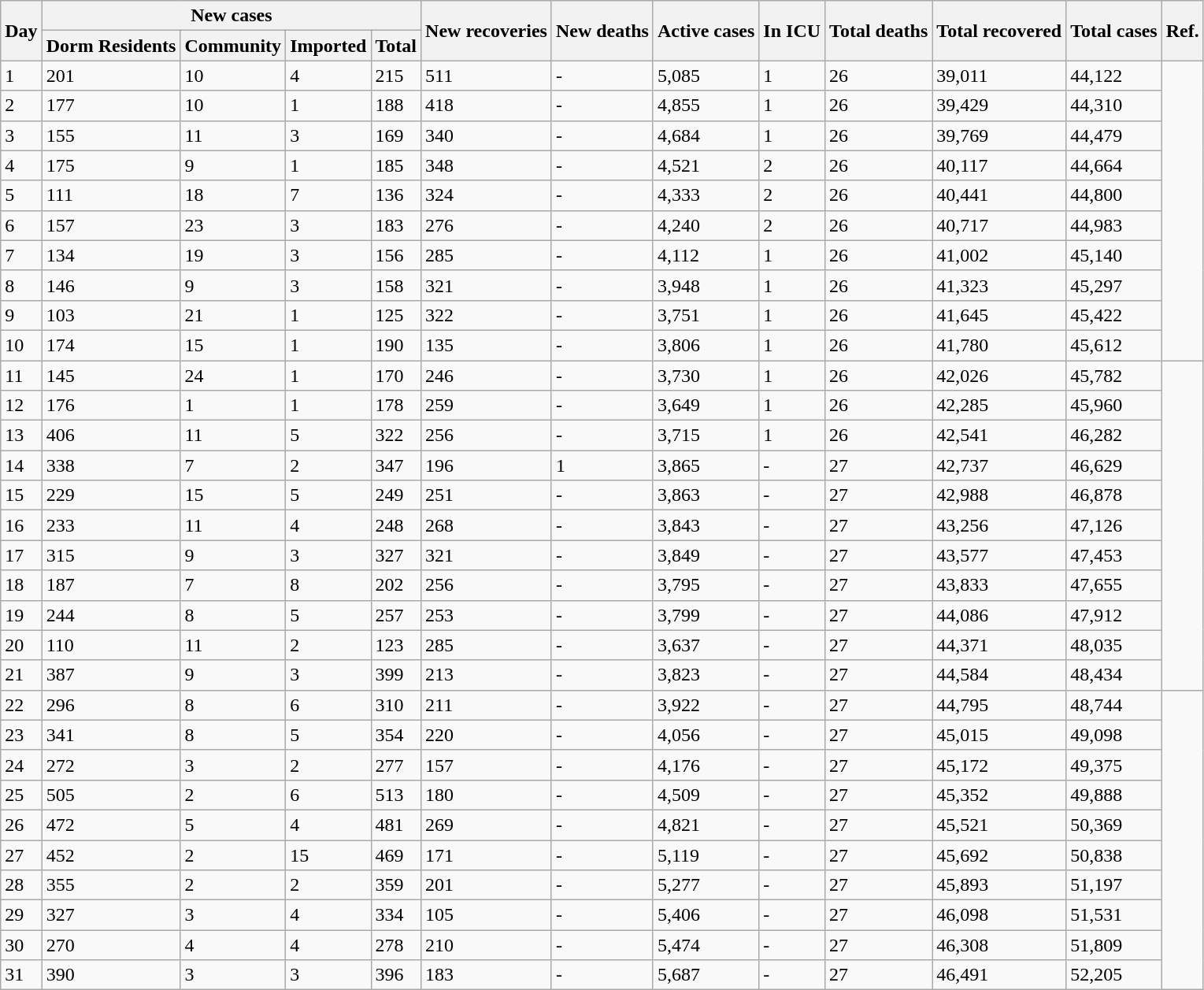<table class="wikitable">
<tr>
<th rowspan="2">Day</th>
<th colspan="4">New cases</th>
<th rowspan="2">New recoveries</th>
<th rowspan="2">New deaths</th>
<th rowspan="2">Active cases</th>
<th rowspan="2">In ICU</th>
<th rowspan="2">Total deaths</th>
<th rowspan="2">Total recovered</th>
<th rowspan="2">Total cases</th>
<th rowspan="2">Ref.</th>
</tr>
<tr>
<th>Dorm Residents</th>
<th>Community</th>
<th>Imported</th>
<th>Total</th>
</tr>
<tr>
<td>1</td>
<td>201</td>
<td>10</td>
<td>4</td>
<td>215</td>
<td>511</td>
<td>-</td>
<td>5,085</td>
<td>1</td>
<td>26</td>
<td>39,011</td>
<td>44,122</td>
<td rowspan="10"></td>
</tr>
<tr>
<td>2</td>
<td>177</td>
<td>10</td>
<td>1</td>
<td>188</td>
<td>418</td>
<td>-</td>
<td>4,855</td>
<td>1</td>
<td>26</td>
<td>39,429</td>
<td>44,310</td>
</tr>
<tr>
<td>3</td>
<td>155</td>
<td>11</td>
<td>3</td>
<td>169</td>
<td>340</td>
<td>-</td>
<td>4,684</td>
<td>1</td>
<td>26</td>
<td>39,769</td>
<td>44,479</td>
</tr>
<tr>
<td>4</td>
<td>175</td>
<td>9</td>
<td>1</td>
<td>185</td>
<td>348</td>
<td>-</td>
<td>4,521</td>
<td>2</td>
<td>26</td>
<td>40,117</td>
<td>44,664</td>
</tr>
<tr>
<td>5</td>
<td>111</td>
<td>18</td>
<td>7</td>
<td>136</td>
<td>324</td>
<td>-</td>
<td>4,333</td>
<td>2</td>
<td>26</td>
<td>40,441</td>
<td>44,800</td>
</tr>
<tr>
<td>6</td>
<td>157</td>
<td>23</td>
<td>3</td>
<td>183</td>
<td>276</td>
<td>-</td>
<td>4,240</td>
<td>2</td>
<td>26</td>
<td>40,717</td>
<td>44,983</td>
</tr>
<tr>
<td>7</td>
<td>134</td>
<td>19</td>
<td>3</td>
<td>156</td>
<td>285</td>
<td>-</td>
<td>4,112</td>
<td>1</td>
<td>26</td>
<td>41,002</td>
<td>45,140</td>
</tr>
<tr>
<td>8</td>
<td>146</td>
<td>9</td>
<td>3</td>
<td>158</td>
<td>321</td>
<td>-</td>
<td>3,948</td>
<td>1</td>
<td>26</td>
<td>41,323</td>
<td>45,297</td>
</tr>
<tr>
<td>9</td>
<td>103</td>
<td>21</td>
<td>1</td>
<td>125</td>
<td>322</td>
<td>-</td>
<td>3,751</td>
<td>1</td>
<td>26</td>
<td>41,645</td>
<td>45,422</td>
</tr>
<tr>
<td>10</td>
<td>174</td>
<td>15</td>
<td>1</td>
<td>190</td>
<td>135</td>
<td>-</td>
<td>3,806</td>
<td>1</td>
<td>26</td>
<td>41,780</td>
<td>45,612</td>
</tr>
<tr>
<td>11</td>
<td>145</td>
<td>24</td>
<td>1</td>
<td>170</td>
<td>246</td>
<td>-</td>
<td>3,730</td>
<td>1</td>
<td>26</td>
<td>42,026</td>
<td>45,782</td>
<td rowspan="11"></td>
</tr>
<tr>
<td>12</td>
<td>176</td>
<td>1</td>
<td>1</td>
<td>178</td>
<td>259</td>
<td>-</td>
<td>3,649</td>
<td>1</td>
<td>26</td>
<td>42,285</td>
<td>45,960</td>
</tr>
<tr>
<td>13</td>
<td>406</td>
<td>11</td>
<td>5</td>
<td>322</td>
<td>256</td>
<td>-</td>
<td>3,715</td>
<td>1</td>
<td>26</td>
<td>42,541</td>
<td>46,282</td>
</tr>
<tr>
<td>14</td>
<td>338</td>
<td>7</td>
<td>2</td>
<td>347</td>
<td>196</td>
<td>1</td>
<td>3,865</td>
<td>-</td>
<td>27</td>
<td>42,737</td>
<td>46,629</td>
</tr>
<tr>
<td>15</td>
<td>229</td>
<td>15</td>
<td>5</td>
<td>249</td>
<td>251</td>
<td>-</td>
<td>3,863</td>
<td>-</td>
<td>27</td>
<td>42,988</td>
<td>46,878</td>
</tr>
<tr>
<td>16</td>
<td>233</td>
<td>11</td>
<td>4</td>
<td>248</td>
<td>268</td>
<td>-</td>
<td>3,843</td>
<td>-</td>
<td>27</td>
<td>43,256</td>
<td>47,126</td>
</tr>
<tr>
<td>17</td>
<td>315</td>
<td>9</td>
<td>3</td>
<td>327</td>
<td>321</td>
<td>-</td>
<td>3,849</td>
<td>-</td>
<td>27</td>
<td>43,577</td>
<td>47,453</td>
</tr>
<tr>
<td>18</td>
<td>187</td>
<td>7</td>
<td>8</td>
<td>202</td>
<td>256</td>
<td>-</td>
<td>3,795</td>
<td>-</td>
<td>27</td>
<td>43,833</td>
<td>47,655</td>
</tr>
<tr>
<td>19</td>
<td>244</td>
<td>8</td>
<td>5</td>
<td>257</td>
<td>253</td>
<td>-</td>
<td>3,799</td>
<td>-</td>
<td>27</td>
<td>44,086</td>
<td>47,912</td>
</tr>
<tr>
<td>20</td>
<td>110</td>
<td>11</td>
<td>2</td>
<td>123</td>
<td>285</td>
<td>-</td>
<td>3,637</td>
<td>-</td>
<td>27</td>
<td>44,371</td>
<td>48,035</td>
</tr>
<tr>
<td>21</td>
<td>387</td>
<td>9</td>
<td>3</td>
<td>399</td>
<td>213</td>
<td>-</td>
<td>3,823</td>
<td>-</td>
<td>27</td>
<td>44,584</td>
<td>48,434</td>
</tr>
<tr>
<td>22</td>
<td>296</td>
<td>8</td>
<td>6</td>
<td>310</td>
<td>211</td>
<td>-</td>
<td>3,922</td>
<td>-</td>
<td>27</td>
<td>44,795</td>
<td>48,744</td>
<td rowspan="10"></td>
</tr>
<tr>
<td>23</td>
<td>341</td>
<td>8</td>
<td>5</td>
<td>354</td>
<td>220</td>
<td>-</td>
<td>4,056</td>
<td>-</td>
<td>27</td>
<td>45,015</td>
<td>49,098</td>
</tr>
<tr>
<td>24</td>
<td>272</td>
<td>3</td>
<td>2</td>
<td>277</td>
<td>157</td>
<td>-</td>
<td>4,176</td>
<td>-</td>
<td>27</td>
<td>45,172</td>
<td>49,375</td>
</tr>
<tr>
<td>25</td>
<td>505</td>
<td>2</td>
<td>6</td>
<td>513</td>
<td>180</td>
<td>-</td>
<td>4,509</td>
<td>-</td>
<td>27</td>
<td>45,352</td>
<td>49,888</td>
</tr>
<tr>
<td>26</td>
<td>472</td>
<td>5</td>
<td>4</td>
<td>481</td>
<td>269</td>
<td>-</td>
<td>4,821</td>
<td>-</td>
<td>27</td>
<td>45,521</td>
<td>50,369</td>
</tr>
<tr>
<td>27</td>
<td>452</td>
<td>2</td>
<td>15</td>
<td>469</td>
<td>171</td>
<td>-</td>
<td>5,119</td>
<td>-</td>
<td>27</td>
<td>45,692</td>
<td>50,838</td>
</tr>
<tr>
<td>28</td>
<td>355</td>
<td>2</td>
<td>2</td>
<td>359</td>
<td>201</td>
<td>-</td>
<td>5,277</td>
<td>-</td>
<td>27</td>
<td>45,893</td>
<td>51,197</td>
</tr>
<tr>
<td>29</td>
<td>327</td>
<td>3</td>
<td>4</td>
<td>334</td>
<td>105</td>
<td>-</td>
<td>5,406</td>
<td>-</td>
<td>27</td>
<td>46,098</td>
<td>51,531</td>
</tr>
<tr>
<td>30</td>
<td>270</td>
<td>4</td>
<td>4</td>
<td>278</td>
<td>210</td>
<td>-</td>
<td>5,474</td>
<td>-</td>
<td>27</td>
<td>46,308</td>
<td>51,809</td>
</tr>
<tr>
<td>31</td>
<td>390</td>
<td>3</td>
<td>3</td>
<td>396</td>
<td>183</td>
<td>-</td>
<td>5,687</td>
<td>-</td>
<td>27</td>
<td>46,491</td>
<td>52,205</td>
</tr>
</table>
